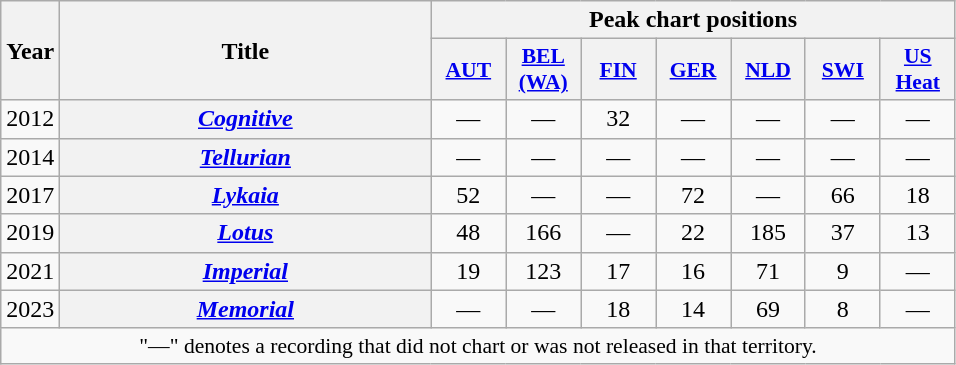<table class="wikitable plainrowheaders" style="text-align:center;">
<tr>
<th scope="col" rowspan="2">Year</th>
<th scope="col" rowspan="2" style="width:15em;">Title</th>
<th scope="col" colspan="10">Peak chart positions</th>
</tr>
<tr>
<th scope="col" style="width:3em;font-size:90%;"><a href='#'>AUT</a><br></th>
<th scope="col" style="width:3em;font-size:90%;"><a href='#'>BEL<br>(WA)</a><br></th>
<th scope="col" style="width:3em;font-size:90%;"><a href='#'>FIN</a><br></th>
<th scope="col" style="width:3em;font-size:90%;"><a href='#'>GER</a><br></th>
<th scope="col" style="width:3em;font-size:90%;"><a href='#'>NLD</a><br></th>
<th scope="col" style="width:3em;font-size:90%;"><a href='#'>SWI</a><br></th>
<th scope="col" style="width:3em;font-size:90%;"><a href='#'>US Heat</a><br></th>
</tr>
<tr>
<td>2012</td>
<th scope="row"><em><a href='#'>Cognitive</a></em></th>
<td style="text-align:center;">—</td>
<td style="text-align:center;">—</td>
<td style="text-align:center;">32</td>
<td style="text-align:center;">—</td>
<td style="text-align:center;">—</td>
<td style="text-align:center;">—</td>
<td style="text-align:center;">—</td>
</tr>
<tr>
<td>2014</td>
<th scope="row"><em><a href='#'>Tellurian</a></em></th>
<td style="text-align:center;">—</td>
<td style="text-align:center;">—</td>
<td style="text-align:center;">—</td>
<td style="text-align:center;">—</td>
<td style="text-align:center;">—</td>
<td style="text-align:center;">—</td>
<td style="text-align:center;">—</td>
</tr>
<tr>
<td>2017</td>
<th scope="row"><em><a href='#'>Lykaia</a></em></th>
<td style="text-align:center;">52</td>
<td style="text-align:center;">—</td>
<td style="text-align:center;">—</td>
<td style="text-align:center;">72</td>
<td style="text-align:center;">—</td>
<td style="text-align:center;">66</td>
<td style="text-align:center;">18</td>
</tr>
<tr>
<td>2019</td>
<th scope="row"><em><a href='#'>Lotus</a></em></th>
<td style="text-align:center;">48</td>
<td style="text-align:center;">166</td>
<td style="text-align:center;">—</td>
<td style="text-align:center;">22</td>
<td style="text-align:center;">185</td>
<td style="text-align:center;">37</td>
<td style="text-align:center;">13</td>
</tr>
<tr>
<td>2021</td>
<th scope="row"><em><a href='#'>Imperial</a></em></th>
<td style="text-align:center;">19</td>
<td style="text-align:center;">123</td>
<td style="text-align:center;">17</td>
<td style="text-align:center;">16</td>
<td style="text-align:center;">71</td>
<td style="text-align:center;">9</td>
<td style="text-align:center;">—</td>
</tr>
<tr>
<td>2023</td>
<th scope="row"><em><a href='#'>Memorial</a></em></th>
<td style="text-align:center;">—</td>
<td style="text-align:center;">—</td>
<td style="text-align:center;">18<br></td>
<td style="text-align:center;">14</td>
<td style="text-align:center;">69</td>
<td style="text-align:center;">8</td>
<td style="text-align:center;">—</td>
</tr>
<tr>
<td colspan="15" style="font-size:90%">"—" denotes a recording that did not chart or was not released in that territory.</td>
</tr>
</table>
